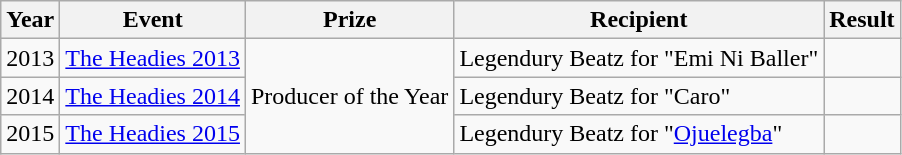<table class ="wikitable">
<tr>
<th>Year</th>
<th>Event</th>
<th>Prize</th>
<th>Recipient</th>
<th>Result</th>
</tr>
<tr>
<td>2013</td>
<td><a href='#'>The Headies 2013</a></td>
<td rowspan="3">Producer of the Year</td>
<td>Legendury Beatz for "Emi Ni Baller"</td>
<td></td>
</tr>
<tr>
<td>2014</td>
<td><a href='#'>The Headies 2014</a></td>
<td>Legendury Beatz for "Caro"</td>
<td></td>
</tr>
<tr>
<td>2015</td>
<td><a href='#'>The Headies 2015</a></td>
<td>Legendury Beatz for "<a href='#'>Ojuelegba</a>"</td>
<td></td>
</tr>
</table>
